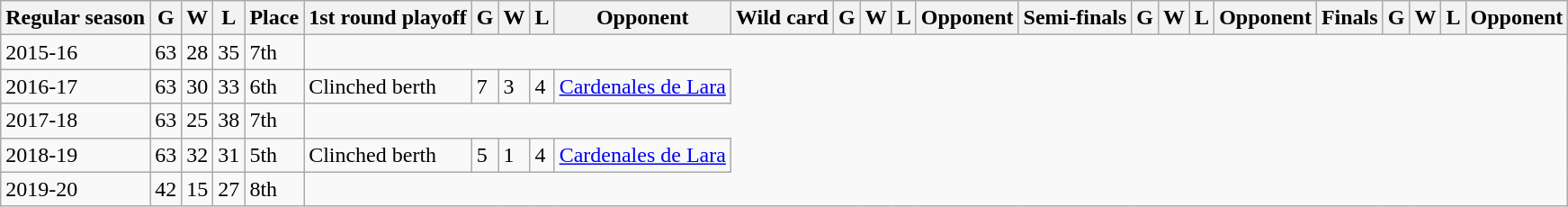<table class="wikitable">
<tr>
<th>Regular season</th>
<th>G</th>
<th>W</th>
<th>L</th>
<th>Place</th>
<th>1st round playoff</th>
<th>G</th>
<th>W</th>
<th>L</th>
<th>Opponent</th>
<th>Wild card</th>
<th>G</th>
<th>W</th>
<th>L</th>
<th>Opponent</th>
<th>Semi-finals</th>
<th>G</th>
<th>W</th>
<th>L</th>
<th>Opponent</th>
<th>Finals</th>
<th>G</th>
<th>W</th>
<th>L</th>
<th>Opponent</th>
</tr>
<tr>
<td 2015-16 LVBP season>2015-16</td>
<td>63</td>
<td>28</td>
<td>35</td>
<td>7th </td>
</tr>
<tr>
<td 2016-17 LVBP season>2016-17</td>
<td>63</td>
<td>30</td>
<td>33</td>
<td>6th</td>
<td>Clinched berth</td>
<td>7</td>
<td>3</td>
<td>4</td>
<td><a href='#'>Cardenales de Lara</a></td>
</tr>
<tr>
<td 2017-18 LVBP season>2017-18</td>
<td>63</td>
<td>25</td>
<td>38</td>
<td>7th </td>
</tr>
<tr>
<td 2018-19 LVBP season>2018-19</td>
<td>63</td>
<td>32</td>
<td>31</td>
<td>5th</td>
<td>Clinched berth</td>
<td>5</td>
<td>1</td>
<td>4</td>
<td><a href='#'>Cardenales de Lara</a></td>
</tr>
<tr>
<td 2019-20 LVBP season>2019-20</td>
<td>42</td>
<td>15</td>
<td>27</td>
<td>8th </td>
</tr>
</table>
